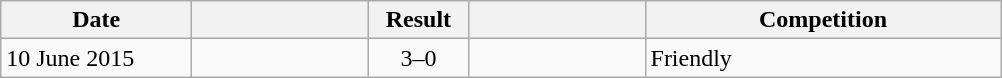<table class="wikitable">
<tr>
<th width=120>Date</th>
<th width=110></th>
<th width=60>Result</th>
<th width=110></th>
<th width=230>Competition</th>
</tr>
<tr>
<td>10 June 2015</td>
<td align=right></td>
<td align=center>3–0</td>
<td></td>
<td>Friendly</td>
</tr>
</table>
